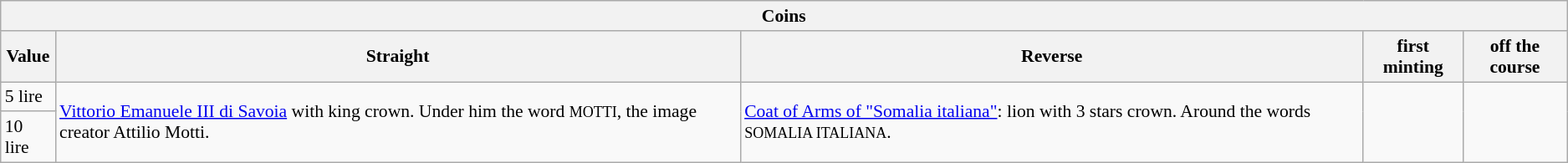<table class="wikitable" style="font-size: 90%">
<tr>
<th colspan="5">Coins</th>
</tr>
<tr>
<th>Value</th>
<th>Straight</th>
<th>Reverse</th>
<th>first minting</th>
<th>off the course</th>
</tr>
<tr>
<td>5 lire</td>
<td Rowspan="2"><a href='#'>Vittorio Emanuele III di Savoia</a> with king crown. Under him the word <small>MOTTI</small>, the image creator Attilio Motti.</td>
<td Rowspan="2"><a href='#'>Coat of Arms of "Somalia italiana"</a>: lion with 3 stars crown. Around the words <small>SOMALIA ITALIANA</small>.</td>
<td Rowspan="2"></td>
<td Rowspan="2"></td>
</tr>
<tr>
<td>10 lire</td>
</tr>
</table>
